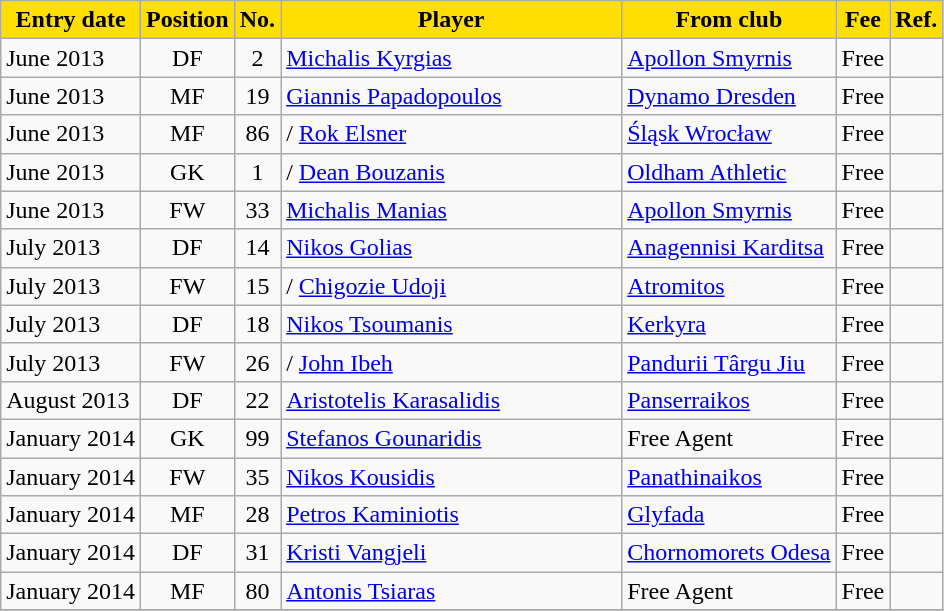<table class="wikitable sortable">
<tr>
<th style="background:#FFDF00; color:black;"><strong>Entry date</strong></th>
<th style="background:#FFDF00; color:black;"><strong>Position</strong></th>
<th style="background:#FFDF00; color:black;"><strong>No.</strong></th>
<th style="background:#FFDF00; color:black;"; width=220><strong>Player</strong></th>
<th style="background:#FFDF00; color:black;"><strong>From club</strong></th>
<th style="background:#FFDF00; color:black;"><strong>Fee</strong></th>
<th style="background:#FFDF00; color:black;"><strong>Ref.</strong></th>
</tr>
<tr>
<td>June 2013</td>
<td style="text-align:center;">DF</td>
<td style="text-align:center;">2</td>
<td style="text-align:left;"> <a href='#'>Michalis Kyrgias</a></td>
<td style="text-align:left;"> <a href='#'>Apollon Smyrnis</a></td>
<td>Free</td>
<td></td>
</tr>
<tr>
<td>June 2013</td>
<td style="text-align:center;">MF</td>
<td style="text-align:center;">19</td>
<td style="text-align:left;"> <a href='#'>Giannis Papadopoulos</a></td>
<td style="text-align:left;"> <a href='#'>Dynamo Dresden</a></td>
<td>Free</td>
<td></td>
</tr>
<tr>
<td>June 2013</td>
<td style="text-align:center;">MF</td>
<td style="text-align:center;">86</td>
<td style="text-align:left;"> /  <a href='#'>Rok Elsner</a></td>
<td style="text-align:left;"> <a href='#'>Śląsk Wrocław</a></td>
<td>Free</td>
<td></td>
</tr>
<tr>
<td>June 2013</td>
<td style="text-align:center;">GK</td>
<td style="text-align:center;">1</td>
<td style="text-align:left;"> /  <a href='#'>Dean Bouzanis</a></td>
<td style="text-align:left;"> <a href='#'>Oldham Athletic</a></td>
<td>Free</td>
<td></td>
</tr>
<tr>
<td>June 2013</td>
<td style="text-align:center;">FW</td>
<td style="text-align:center;">33</td>
<td style="text-align:left;"> <a href='#'>Michalis Manias</a></td>
<td style="text-align:left;"> <a href='#'>Apollon Smyrnis</a></td>
<td>Free</td>
<td></td>
</tr>
<tr>
<td>July 2013</td>
<td style="text-align:center;">DF</td>
<td style="text-align:center;">14</td>
<td style="text-align:left;"> <a href='#'>Nikos Golias</a></td>
<td style="text-align:left;"> <a href='#'>Anagennisi Karditsa</a></td>
<td>Free</td>
<td></td>
</tr>
<tr>
<td>July 2013</td>
<td style="text-align:center;">FW</td>
<td style="text-align:center;">15</td>
<td style="text-align:left;"> /  <a href='#'>Chigozie Udoji</a></td>
<td style="text-align:left;"> <a href='#'>Atromitos</a></td>
<td>Free</td>
<td></td>
</tr>
<tr>
<td>July 2013</td>
<td style="text-align:center;">DF</td>
<td style="text-align:center;">18</td>
<td style="text-align:left;"> <a href='#'>Nikos Tsoumanis</a></td>
<td style="text-align:left;"> <a href='#'>Kerkyra</a></td>
<td>Free</td>
<td></td>
</tr>
<tr>
<td>July 2013</td>
<td style="text-align:center;">FW</td>
<td style="text-align:center;">26</td>
<td style="text-align:left;"> /  <a href='#'>John Ibeh</a></td>
<td style="text-align:left;"> <a href='#'>Pandurii Târgu Jiu</a></td>
<td>Free</td>
<td></td>
</tr>
<tr>
<td>August 2013</td>
<td style="text-align:center;">DF</td>
<td style="text-align:center;">22</td>
<td style="text-align:left;"> <a href='#'>Aristotelis Karasalidis</a></td>
<td style="text-align:left;"> <a href='#'>Panserraikos</a></td>
<td>Free</td>
<td></td>
</tr>
<tr>
<td>January 2014</td>
<td style="text-align:center;">GK</td>
<td style="text-align:center;">99</td>
<td style="text-align:left;"> <a href='#'>Stefanos Gounaridis</a></td>
<td style="text-align:left;">Free Agent</td>
<td>Free</td>
<td></td>
</tr>
<tr>
<td>January 2014</td>
<td style="text-align:center;">FW</td>
<td style="text-align:center;">35</td>
<td style="text-align:left;"> <a href='#'>Nikos Kousidis</a></td>
<td style="text-align:left;"> <a href='#'>Panathinaikos</a></td>
<td>Free</td>
<td></td>
</tr>
<tr>
<td>January 2014</td>
<td style="text-align:center;">MF</td>
<td style="text-align:center;">28</td>
<td style="text-align:left;"> <a href='#'>Petros Kaminiotis</a></td>
<td style="text-align:left;"> <a href='#'>Glyfada</a></td>
<td>Free</td>
<td></td>
</tr>
<tr>
<td>January 2014</td>
<td style="text-align:center;">DF</td>
<td style="text-align:center;">31</td>
<td style="text-align:left;"> <a href='#'>Kristi Vangjeli</a></td>
<td style="text-align:left;"> <a href='#'>Chornomorets Odesa</a></td>
<td>Free</td>
<td></td>
</tr>
<tr>
<td>January 2014</td>
<td style="text-align:center;">MF</td>
<td style="text-align:center;">80</td>
<td style="text-align:left;"> <a href='#'>Antonis Tsiaras</a></td>
<td style="text-align:left;">Free Agent</td>
<td>Free</td>
<td></td>
</tr>
<tr>
</tr>
</table>
